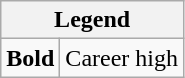<table class="wikitable mw-collapsible mw-collapsed">
<tr>
<th colspan="2">Legend</th>
</tr>
<tr>
<td><strong>Bold</strong></td>
<td>Career high</td>
</tr>
</table>
